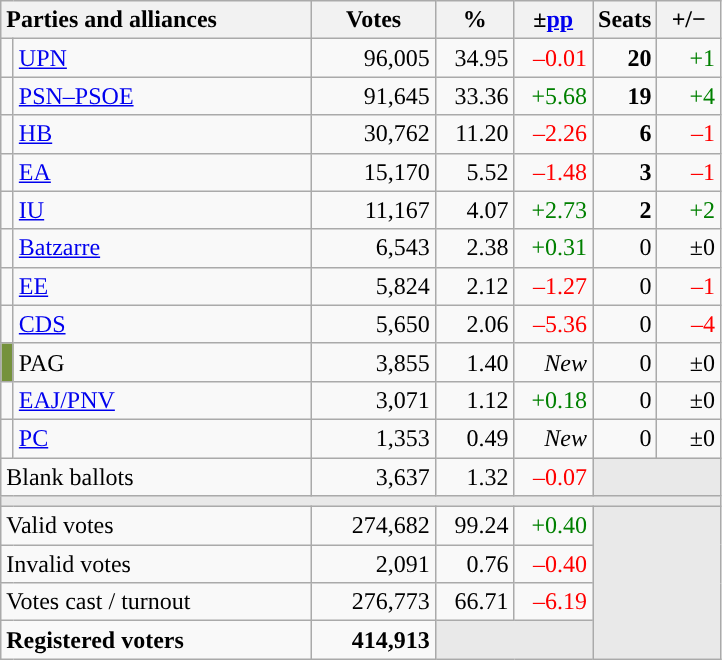<table class="wikitable" style="text-align:right;">
<tr>
<th style="text-align:left;" colspan="2" width="200">Parties and alliances</th>
<th width="75">Votes</th>
<th width="45">%</th>
<th width="45">±<a href='#'>pp</a></th>
<th width="35">Seats</th>
<th width="35">+/−</th>
</tr>
<tr>
<td width="1" style="color:inherit;background:"></td>
<td align="left"><a href='#'>UPN</a></td>
<td>96,005</td>
<td>34.95</td>
<td style="color:red;">–0.01</td>
<td><strong>20</strong></td>
<td style="color:green;">+1</td>
</tr>
<tr>
<td style="color:inherit;background:"></td>
<td align="left"><a href='#'>PSN–PSOE</a></td>
<td>91,645</td>
<td>33.36</td>
<td style="color:green;">+5.68</td>
<td><strong>19</strong></td>
<td style="color:green;">+4</td>
</tr>
<tr>
<td style="color:inherit;background:"></td>
<td align="left"><a href='#'>HB</a></td>
<td>30,762</td>
<td>11.20</td>
<td style="color:red;">–2.26</td>
<td><strong>6</strong></td>
<td style="color:red;">–1</td>
</tr>
<tr>
<td style="color:inherit;background:"></td>
<td align="left"><a href='#'>EA</a></td>
<td>15,170</td>
<td>5.52</td>
<td style="color:red;">–1.48</td>
<td><strong>3</strong></td>
<td style="color:red;">–1</td>
</tr>
<tr>
<td style="color:inherit;background:"></td>
<td align="left"><a href='#'>IU</a></td>
<td>11,167</td>
<td>4.07</td>
<td style="color:green;">+2.73</td>
<td><strong>2</strong></td>
<td style="color:green;">+2</td>
</tr>
<tr>
<td style="color:inherit;background:"></td>
<td align="left"><a href='#'>Batzarre</a></td>
<td>6,543</td>
<td>2.38</td>
<td style="color:green;">+0.31</td>
<td>0</td>
<td>±0</td>
</tr>
<tr>
<td style="color:inherit;background:"></td>
<td align="left"><a href='#'>EE</a></td>
<td>5,824</td>
<td>2.12</td>
<td style="color:red;">–1.27</td>
<td>0</td>
<td style="color:red;">–1</td>
</tr>
<tr>
<td style="color:inherit;background:"></td>
<td align="left"><a href='#'>CDS</a></td>
<td>5,650</td>
<td>2.06</td>
<td style="color:red;">–5.36</td>
<td>0</td>
<td style="color:red;">–4</td>
</tr>
<tr>
<td style="color:inherit;background:#75923C"></td>
<td align="left">PAG</td>
<td>3,855</td>
<td>1.40</td>
<td><em>New</em></td>
<td>0</td>
<td>±0</td>
</tr>
<tr>
<td style="color:inherit;background:"></td>
<td align="left"><a href='#'>EAJ/PNV</a></td>
<td>3,071</td>
<td>1.12</td>
<td style="color:green;">+0.18</td>
<td>0</td>
<td>±0</td>
</tr>
<tr>
<td style="color:inherit;background:"></td>
<td align="left"><a href='#'>PC</a></td>
<td>1,353</td>
<td>0.49</td>
<td><em>New</em></td>
<td>0</td>
<td>±0</td>
</tr>
<tr>
<td align="left" colspan="2">Blank ballots</td>
<td>3,637</td>
<td>1.32</td>
<td style="color:red;">–0.07</td>
<td bgcolor="#E9E9E9" colspan="2"></td>
</tr>
<tr>
<td colspan="7" bgcolor="#E9E9E9"></td>
</tr>
<tr>
<td align="left" colspan="2">Valid votes</td>
<td>274,682</td>
<td>99.24</td>
<td style="color:green;">+0.40</td>
<td bgcolor="#E9E9E9" colspan="2" rowspan="4"></td>
</tr>
<tr>
<td align="left" colspan="2">Invalid votes</td>
<td>2,091</td>
<td>0.76</td>
<td style="color:red;">–0.40</td>
</tr>
<tr>
<td align="left" colspan="2">Votes cast / turnout</td>
<td>276,773</td>
<td>66.71</td>
<td style="color:red;">–6.19</td>
</tr>
<tr style="font-weight:bold;">
<td align="left" colspan="2">Registered voters</td>
<td>414,913</td>
<td bgcolor="#E9E9E9" colspan="2"></td>
</tr>
</table>
